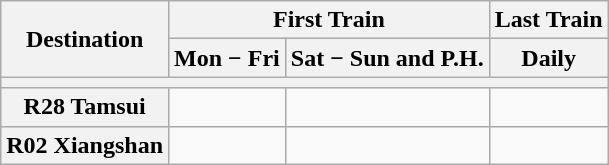<table class="wikitable">
<tr>
<th rowspan="2">Destination</th>
<th colspan="2">First Train</th>
<th>Last Train</th>
</tr>
<tr>
<th>Mon − Fri</th>
<th>Sat − Sun and P.H.</th>
<th>Daily</th>
</tr>
<tr>
<th colspan="4"></th>
</tr>
<tr>
<th>R28 Tamsui</th>
<td></td>
<td></td>
<td></td>
</tr>
<tr>
<th>R02 Xiangshan</th>
<td></td>
<td></td>
<td></td>
</tr>
</table>
